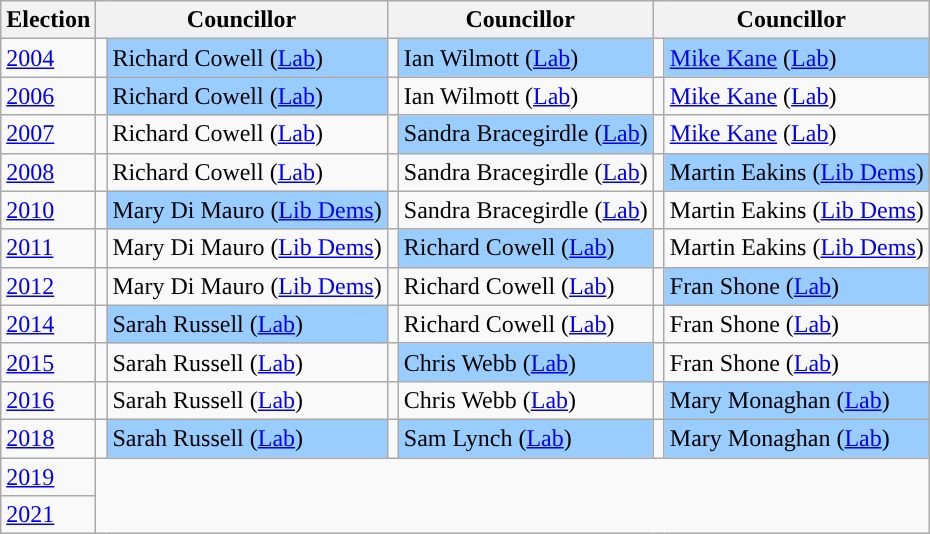<table class="wikitable">
<tr>
<th>Election</th>
<th colspan="2">Councillor</th>
<th colspan="2">Councillor</th>
<th colspan="2">Councillor</th>
</tr>
<tr>
<td><a href='#'>2004</a></td>
<td style="background-color: "></td>
<td bgcolor="#99CCFF">Richard Cowell (<a href='#'>Lab</a>)</td>
<td style="background-color: "></td>
<td bgcolor="#99CCFF">Ian Wilmott (<a href='#'>Lab</a>)</td>
<td style="background-color: "></td>
<td bgcolor="#99CCFF"><a href='#'>Mike Kane</a> (<a href='#'>Lab</a>)</td>
</tr>
<tr>
<td><a href='#'>2006</a></td>
<td style="background-color: "></td>
<td bgcolor="#99CCFF">Richard Cowell (<a href='#'>Lab</a>)</td>
<td style="background-color: "></td>
<td>Ian Wilmott (<a href='#'>Lab</a>)</td>
<td style="background-color: "></td>
<td><a href='#'>Mike Kane</a> (<a href='#'>Lab</a>)</td>
</tr>
<tr>
<td><a href='#'>2007</a></td>
<td style="background-color: "></td>
<td>Richard Cowell (<a href='#'>Lab</a>)</td>
<td style="background-color: "></td>
<td bgcolor="#99CCFF">Sandra Bracegirdle (<a href='#'>Lab</a>)</td>
<td style="background-color: "></td>
<td><a href='#'>Mike Kane</a> (<a href='#'>Lab</a>)</td>
</tr>
<tr>
<td><a href='#'>2008</a></td>
<td style="background-color: "></td>
<td>Richard Cowell (<a href='#'>Lab</a>)</td>
<td style="background-color: "></td>
<td>Sandra Bracegirdle (<a href='#'>Lab</a>)</td>
<td style="background-color: "></td>
<td bgcolor="#99CCFF">Martin Eakins (<a href='#'>Lib Dems</a>)</td>
</tr>
<tr>
<td><a href='#'>2010</a></td>
<td style="background-color: "></td>
<td bgcolor="#99CCFF">Mary Di Mauro (<a href='#'>Lib Dems</a>)</td>
<td style="background-color: "></td>
<td>Sandra Bracegirdle (<a href='#'>Lab</a>)</td>
<td style="background-color: "></td>
<td>Martin Eakins (<a href='#'>Lib Dems</a>)</td>
</tr>
<tr>
<td><a href='#'>2011</a></td>
<td style="background-color: "></td>
<td>Mary Di Mauro (<a href='#'>Lib Dems</a>)</td>
<td style="background-color: "></td>
<td bgcolor="#99CCFF">Richard Cowell (<a href='#'>Lab</a>)</td>
<td style="background-color: "></td>
<td>Martin Eakins (<a href='#'>Lib Dems</a>)</td>
</tr>
<tr>
<td><a href='#'>2012</a></td>
<td style="background-color: "></td>
<td>Mary Di Mauro (<a href='#'>Lib Dems</a>)</td>
<td style="background-color: "></td>
<td>Richard Cowell (<a href='#'>Lab</a>)</td>
<td style="background-color: "></td>
<td bgcolor="#99CCFF">Fran Shone (<a href='#'>Lab</a>)</td>
</tr>
<tr>
<td><a href='#'>2014</a></td>
<td style="background-color: "></td>
<td bgcolor="#99CCFF">Sarah Russell (<a href='#'>Lab</a>)</td>
<td style="background-color: "></td>
<td>Richard Cowell (<a href='#'>Lab</a>)</td>
<td style="background-color: "></td>
<td>Fran Shone (<a href='#'>Lab</a>)</td>
</tr>
<tr>
<td><a href='#'>2015</a></td>
<td style="background-color: "></td>
<td>Sarah Russell (<a href='#'>Lab</a>)</td>
<td style="background-color: "></td>
<td bgcolor="#99CCFF">Chris Webb (<a href='#'>Lab</a>)</td>
<td style="background-color: "></td>
<td>Fran Shone (<a href='#'>Lab</a>)</td>
</tr>
<tr>
<td><a href='#'>2016</a></td>
<td style="background-color: "></td>
<td>Sarah Russell (<a href='#'>Lab</a>)</td>
<td style="background-color: "></td>
<td>Chris Webb (<a href='#'>Lab</a>)</td>
<td style="background-color: "></td>
<td bgcolor="#99CCFF">Mary Monaghan (<a href='#'>Lab</a>)</td>
</tr>
<tr>
<td><a href='#'>2018</a></td>
<td style="background-color: "></td>
<td bgcolor="#99CCFF">Sarah Russell (<a href='#'>Lab</a>)</td>
<td style="background-color: "></td>
<td bgcolor="#99CCFF">Sam Lynch (<a href='#'>Lab</a>)</td>
<td style="background-color: "></td>
<td bgcolor="#99CCFF">Mary Monaghan (<a href='#'>Lab</a>)</td>
</tr>
<tr>
<td><a href='#'>2019</a><br>

</td>
</tr>
<tr>
<td><a href='#'>2021</a><br>

</td>
</tr>
</table>
